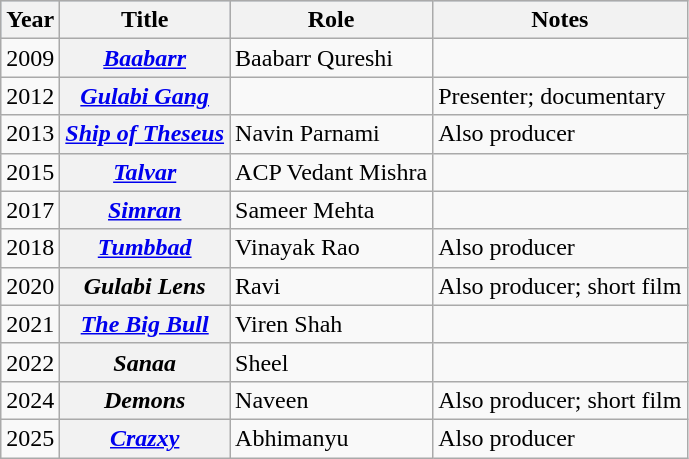<table class="wikitable plainrowheaders sortable">
<tr style="background:#B0C4DE;">
<th>Year</th>
<th>Title</th>
<th>Role</th>
<th class="unsortable">Notes</th>
</tr>
<tr>
<td style="text-align:center;">2009</td>
<th scope="row"><em><a href='#'>Baabarr</a></em></th>
<td>Baabarr Qureshi</td>
<td></td>
</tr>
<tr>
<td style="text-align:center;">2012</td>
<th scope="row"><em><a href='#'>Gulabi Gang</a></em></th>
<td></td>
<td>Presenter; documentary</td>
</tr>
<tr>
<td style="text-align:center;">2013</td>
<th scope="row"><em><a href='#'>Ship of Theseus</a></em></th>
<td>Navin Parnami</td>
<td>Also producer</td>
</tr>
<tr>
<td style="text-align:center;">2015</td>
<th scope="row"><em><a href='#'>Talvar</a></em></th>
<td>ACP Vedant Mishra</td>
<td></td>
</tr>
<tr>
<td style="text-align:center;">2017</td>
<th scope="row"><em><a href='#'>Simran</a></em></th>
<td>Sameer Mehta</td>
<td></td>
</tr>
<tr>
<td style="text-align:center;">2018</td>
<th scope="row"><em><a href='#'>Tumbbad</a></em></th>
<td>Vinayak Rao</td>
<td>Also producer</td>
</tr>
<tr>
<td style="text-align:center;">2020</td>
<th scope="row"><em>Gulabi Lens</em></th>
<td>Ravi</td>
<td>Also producer; short film</td>
</tr>
<tr>
<td style="text-align:center;">2021</td>
<th scope="row"><em><a href='#'>The Big Bull</a></em></th>
<td>Viren Shah</td>
<td></td>
</tr>
<tr>
<td style="text-align:center;">2022</td>
<th scope="row"><em>Sanaa</em></th>
<td>Sheel</td>
<td></td>
</tr>
<tr>
<td style="text-align:center;">2024</td>
<th scope="row"><em>Demons</em></th>
<td>Naveen</td>
<td>Also producer; short film</td>
</tr>
<tr>
<td style="text-align:center;">2025</td>
<th scope="row"><em><a href='#'>Crazxy</a></em></th>
<td>Abhimanyu</td>
<td>Also producer</td>
</tr>
</table>
